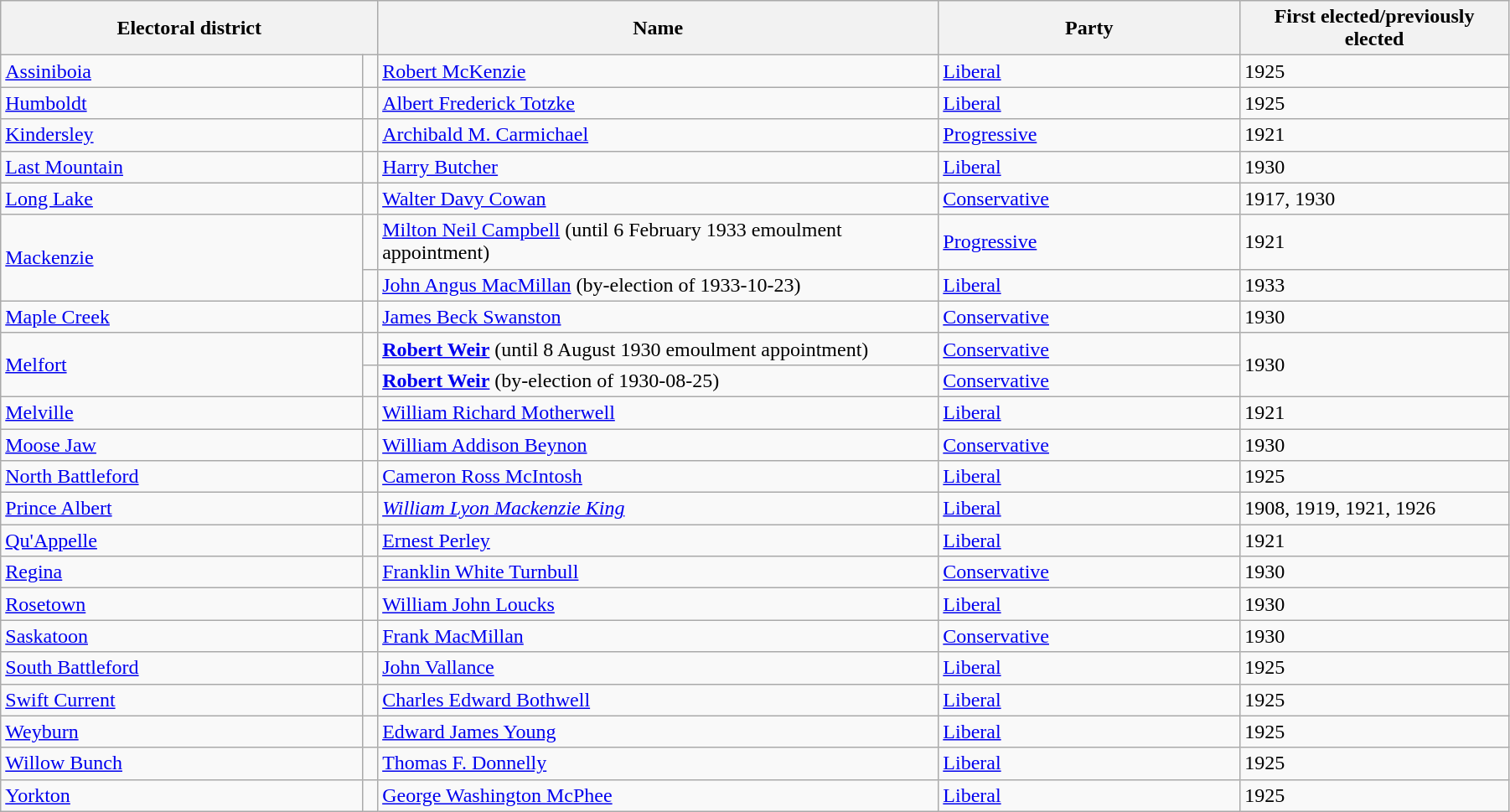<table class="wikitable" width=95%>
<tr>
<th colspan=2 width=25%>Electoral district</th>
<th>Name</th>
<th width=20%>Party</th>
<th>First elected/previously elected</th>
</tr>
<tr>
<td width=24%><a href='#'>Assiniboia</a></td>
<td></td>
<td><a href='#'>Robert McKenzie</a></td>
<td><a href='#'>Liberal</a></td>
<td>1925</td>
</tr>
<tr>
<td><a href='#'>Humboldt</a></td>
<td></td>
<td><a href='#'>Albert Frederick Totzke</a></td>
<td><a href='#'>Liberal</a></td>
<td>1925</td>
</tr>
<tr>
<td><a href='#'>Kindersley</a></td>
<td></td>
<td><a href='#'>Archibald M. Carmichael</a></td>
<td><a href='#'>Progressive</a></td>
<td>1921</td>
</tr>
<tr>
<td><a href='#'>Last Mountain</a></td>
<td></td>
<td><a href='#'>Harry Butcher</a></td>
<td><a href='#'>Liberal</a></td>
<td>1930</td>
</tr>
<tr>
<td><a href='#'>Long Lake</a></td>
<td></td>
<td><a href='#'>Walter Davy Cowan</a></td>
<td><a href='#'>Conservative</a></td>
<td>1917, 1930</td>
</tr>
<tr>
<td rowspan=2><a href='#'>Mackenzie</a></td>
<td></td>
<td><a href='#'>Milton Neil Campbell</a> (until 6 February 1933 emoulment appointment)</td>
<td><a href='#'>Progressive</a></td>
<td>1921</td>
</tr>
<tr>
<td></td>
<td><a href='#'>John Angus MacMillan</a> (by-election of 1933-10-23)</td>
<td><a href='#'>Liberal</a></td>
<td>1933</td>
</tr>
<tr>
<td><a href='#'>Maple Creek</a></td>
<td></td>
<td><a href='#'>James Beck Swanston</a></td>
<td><a href='#'>Conservative</a></td>
<td>1930</td>
</tr>
<tr>
<td rowspan=2><a href='#'>Melfort</a></td>
<td></td>
<td><strong><a href='#'>Robert Weir</a></strong> (until 8 August 1930 emoulment appointment)</td>
<td><a href='#'>Conservative</a></td>
<td rowspan=2>1930</td>
</tr>
<tr>
<td></td>
<td><strong><a href='#'>Robert Weir</a></strong> (by-election of 1930-08-25)</td>
<td><a href='#'>Conservative</a></td>
</tr>
<tr>
<td><a href='#'>Melville</a></td>
<td></td>
<td><a href='#'>William Richard Motherwell</a></td>
<td><a href='#'>Liberal</a></td>
<td>1921</td>
</tr>
<tr>
<td><a href='#'>Moose Jaw</a></td>
<td></td>
<td><a href='#'>William Addison Beynon</a></td>
<td><a href='#'>Conservative</a></td>
<td>1930</td>
</tr>
<tr>
<td><a href='#'>North Battleford</a></td>
<td></td>
<td><a href='#'>Cameron Ross McIntosh</a></td>
<td><a href='#'>Liberal</a></td>
<td>1925</td>
</tr>
<tr>
<td><a href='#'>Prince Albert</a></td>
<td></td>
<td><em><a href='#'>William Lyon Mackenzie King</a></em></td>
<td><a href='#'>Liberal</a></td>
<td>1908, 1919, 1921, 1926</td>
</tr>
<tr>
<td><a href='#'>Qu'Appelle</a></td>
<td></td>
<td><a href='#'>Ernest Perley</a></td>
<td><a href='#'>Liberal</a></td>
<td>1921</td>
</tr>
<tr>
<td><a href='#'>Regina</a></td>
<td></td>
<td><a href='#'>Franklin White Turnbull</a></td>
<td><a href='#'>Conservative</a></td>
<td>1930</td>
</tr>
<tr>
<td><a href='#'>Rosetown</a></td>
<td></td>
<td><a href='#'>William John Loucks</a></td>
<td><a href='#'>Liberal</a></td>
<td>1930</td>
</tr>
<tr>
<td><a href='#'>Saskatoon</a></td>
<td></td>
<td><a href='#'>Frank MacMillan</a></td>
<td><a href='#'>Conservative</a></td>
<td>1930</td>
</tr>
<tr>
<td><a href='#'>South Battleford</a></td>
<td></td>
<td><a href='#'>John Vallance</a></td>
<td><a href='#'>Liberal</a></td>
<td>1925</td>
</tr>
<tr>
<td><a href='#'>Swift Current</a></td>
<td></td>
<td><a href='#'>Charles Edward Bothwell</a></td>
<td><a href='#'>Liberal</a></td>
<td>1925</td>
</tr>
<tr>
<td><a href='#'>Weyburn</a></td>
<td></td>
<td><a href='#'>Edward James Young</a></td>
<td><a href='#'>Liberal</a></td>
<td>1925</td>
</tr>
<tr>
<td><a href='#'>Willow Bunch</a></td>
<td></td>
<td><a href='#'>Thomas F. Donnelly</a></td>
<td><a href='#'>Liberal</a></td>
<td>1925</td>
</tr>
<tr>
<td><a href='#'>Yorkton</a></td>
<td></td>
<td><a href='#'>George Washington McPhee</a></td>
<td><a href='#'>Liberal</a></td>
<td>1925</td>
</tr>
</table>
